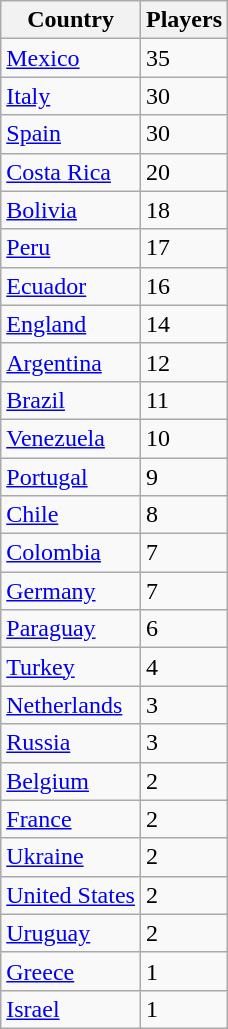<table class="wikitable">
<tr>
<th>Country</th>
<th>Players</th>
</tr>
<tr>
<td> <a href='#'>Mexico</a></td>
<td>35</td>
</tr>
<tr>
<td> <a href='#'>Italy</a></td>
<td>30</td>
</tr>
<tr>
<td> <a href='#'>Spain</a></td>
<td>30</td>
</tr>
<tr>
<td> <a href='#'>Costa Rica</a></td>
<td>20</td>
</tr>
<tr>
<td> <a href='#'>Bolivia</a></td>
<td>18</td>
</tr>
<tr>
<td> <a href='#'>Peru</a></td>
<td>17</td>
</tr>
<tr>
<td> <a href='#'>Ecuador</a></td>
<td>16</td>
</tr>
<tr>
<td> <a href='#'>England</a></td>
<td>14</td>
</tr>
<tr>
<td> <a href='#'>Argentina</a></td>
<td>12</td>
</tr>
<tr>
<td> <a href='#'>Brazil</a></td>
<td>11</td>
</tr>
<tr>
<td> <a href='#'>Venezuela</a></td>
<td>10</td>
</tr>
<tr>
<td> <a href='#'>Portugal</a></td>
<td>9</td>
</tr>
<tr>
<td> <a href='#'>Chile</a></td>
<td>8</td>
</tr>
<tr>
<td> <a href='#'>Colombia</a></td>
<td>7</td>
</tr>
<tr>
<td> <a href='#'>Germany</a></td>
<td>7</td>
</tr>
<tr>
<td> <a href='#'>Paraguay</a></td>
<td>6</td>
</tr>
<tr>
<td> <a href='#'>Turkey</a></td>
<td>4</td>
</tr>
<tr>
<td> <a href='#'>Netherlands</a></td>
<td>3</td>
</tr>
<tr>
<td> <a href='#'>Russia</a></td>
<td>3</td>
</tr>
<tr>
<td> <a href='#'>Belgium</a></td>
<td>2</td>
</tr>
<tr>
<td> <a href='#'>France</a></td>
<td>2</td>
</tr>
<tr>
<td> <a href='#'>Ukraine</a></td>
<td>2</td>
</tr>
<tr>
<td> <a href='#'>United States</a></td>
<td>2</td>
</tr>
<tr>
<td> <a href='#'>Uruguay</a></td>
<td>2</td>
</tr>
<tr>
<td> <a href='#'>Greece</a></td>
<td>1</td>
</tr>
<tr>
<td> <a href='#'>Israel</a></td>
<td>1</td>
</tr>
</table>
